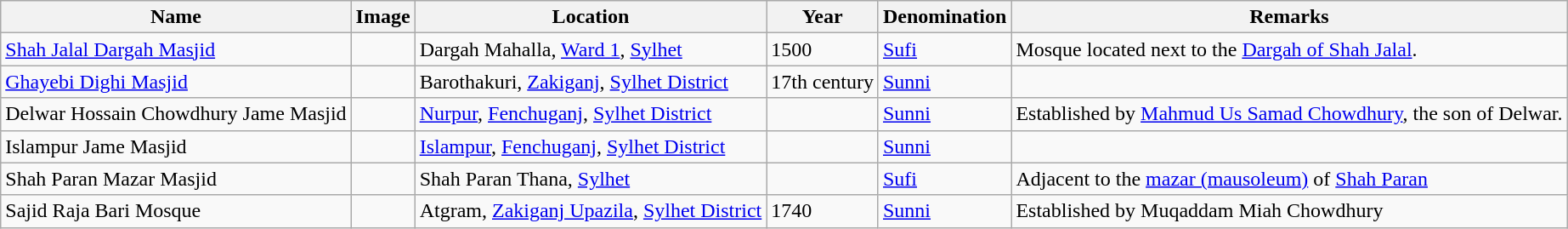<table class="wikitable sortable">
<tr>
<th>Name</th>
<th align=center class=unsortable>Image</th>
<th>Location</th>
<th>Year</th>
<th>Denomination</th>
<th align=left class=unsortable>Remarks</th>
</tr>
<tr valign=top>
<td><a href='#'>Shah Jalal Dargah Masjid</a></td>
<td></td>
<td>Dargah Mahalla, <a href='#'>Ward 1</a>, <a href='#'>Sylhet</a></td>
<td>1500</td>
<td><a href='#'>Sufi</a></td>
<td>Mosque located next to the <a href='#'>Dargah of Shah Jalal</a>.</td>
</tr>
<tr valign=top>
<td><a href='#'>Ghayebi Dighi Masjid</a></td>
<td></td>
<td>Barothakuri, <a href='#'>Zakiganj</a>, <a href='#'>Sylhet District</a></td>
<td>17th century</td>
<td><a href='#'>Sunni</a></td>
<td></td>
</tr>
<tr valign=top>
<td>Delwar Hossain Chowdhury Jame Masjid</td>
<td></td>
<td><a href='#'>Nurpur</a>, <a href='#'>Fenchuganj</a>, <a href='#'>Sylhet District</a></td>
<td></td>
<td><a href='#'>Sunni</a></td>
<td>Established by <a href='#'>Mahmud Us Samad Chowdhury</a>, the son of Delwar.</td>
</tr>
<tr valign=top>
<td>Islampur Jame Masjid</td>
<td></td>
<td><a href='#'>Islampur</a>, <a href='#'>Fenchuganj</a>, <a href='#'>Sylhet District</a></td>
<td></td>
<td><a href='#'>Sunni</a></td>
<td></td>
</tr>
<tr valign=top>
<td>Shah Paran Mazar Masjid</td>
<td></td>
<td>Shah Paran Thana, <a href='#'>Sylhet</a></td>
<td></td>
<td><a href='#'>Sufi</a></td>
<td>Adjacent to the <a href='#'>mazar (mausoleum)</a> of <a href='#'>Shah Paran</a></td>
</tr>
<tr valign=top>
<td>Sajid Raja Bari Mosque</td>
<td></td>
<td>Atgram, <a href='#'>Zakiganj Upazila</a>, <a href='#'>Sylhet District</a></td>
<td>1740</td>
<td><a href='#'>Sunni</a></td>
<td>Established by Muqaddam Miah Chowdhury</td>
</tr>
</table>
